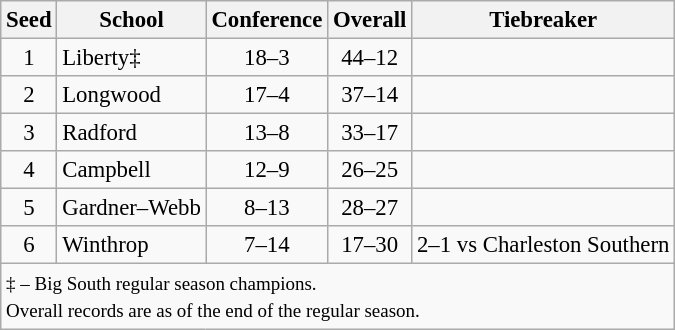<table class="wikitable" style="white-space:nowrap; font-size:95%;text-align:center">
<tr>
<th>Seed</th>
<th>School</th>
<th>Conference</th>
<th>Overall</th>
<th>Tiebreaker</th>
</tr>
<tr>
<td>1</td>
<td align=left>Liberty‡</td>
<td>18–3</td>
<td>44–12</td>
<td align=left></td>
</tr>
<tr>
<td>2</td>
<td align=left>Longwood</td>
<td>17–4</td>
<td>37–14</td>
<td align=left></td>
</tr>
<tr>
<td>3</td>
<td align=left>Radford</td>
<td>13–8</td>
<td>33–17</td>
<td align=left></td>
</tr>
<tr>
<td>4</td>
<td align=left>Campbell</td>
<td>12–9</td>
<td>26–25</td>
<td align=left></td>
</tr>
<tr>
<td>5</td>
<td align=left>Gardner–Webb</td>
<td>8–13</td>
<td>28–27</td>
<td align=left></td>
</tr>
<tr>
<td>6</td>
<td align=left>Winthrop</td>
<td>7–14</td>
<td>17–30</td>
<td align=left>2–1 vs Charleston Southern</td>
</tr>
<tr>
<td colspan=5 align=left><small>‡ – Big South regular season champions.<br>Overall records are as of the end of the regular season.</small></td>
</tr>
</table>
